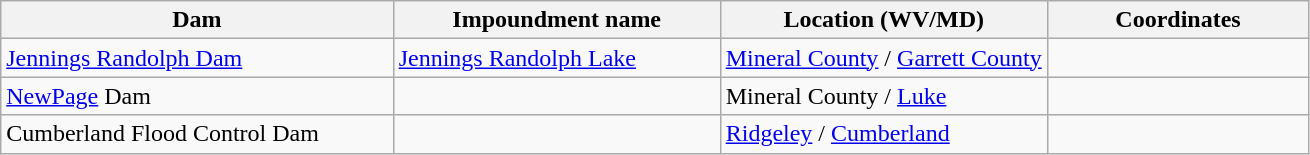<table class="wikitable">
<tr>
<th style="width:30%;">Dam</th>
<th style="width:25%;">Impoundment name</th>
<th style="width:25%;">Location (WV/MD)</th>
<th style="width:20%;">Coordinates</th>
</tr>
<tr>
<td><a href='#'>Jennings Randolph Dam</a></td>
<td><a href='#'>Jennings Randolph Lake</a></td>
<td><a href='#'>Mineral County</a> / <a href='#'>Garrett County</a></td>
<td></td>
</tr>
<tr>
<td><a href='#'>NewPage</a> Dam</td>
<td></td>
<td>Mineral County / <a href='#'>Luke</a></td>
<td></td>
</tr>
<tr>
<td>Cumberland Flood Control Dam</td>
<td></td>
<td><a href='#'>Ridgeley</a> / <a href='#'>Cumberland</a></td>
<td></td>
</tr>
</table>
